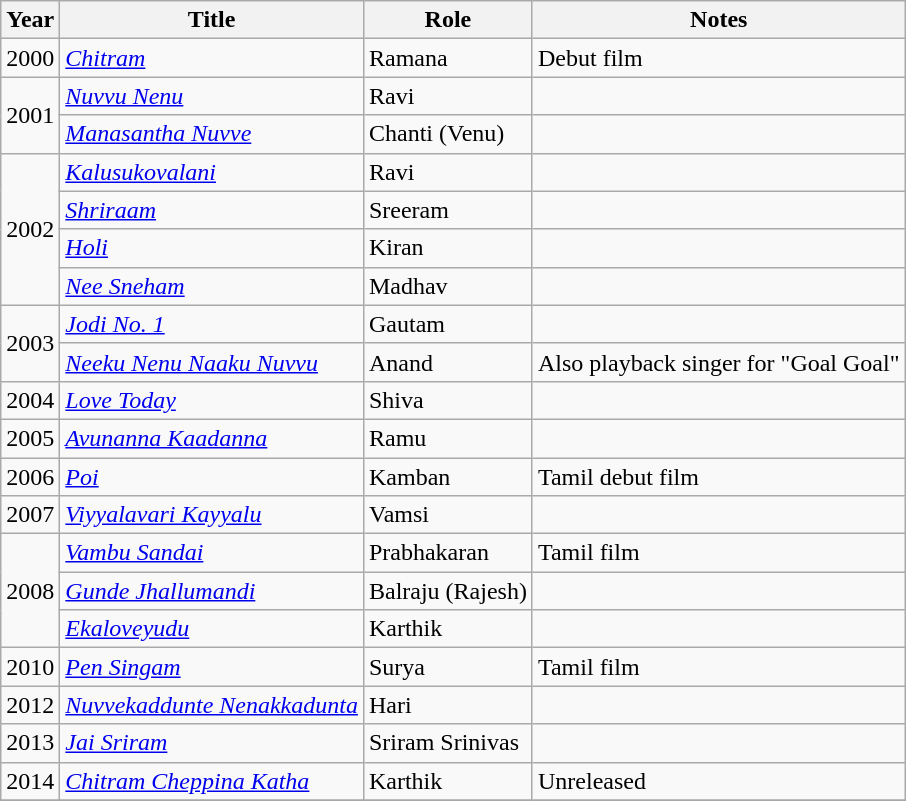<table class="wikitable sortable">
<tr>
<th>Year</th>
<th>Title</th>
<th>Role</th>
<th class="unsortable">Notes</th>
</tr>
<tr>
<td>2000</td>
<td><em><a href='#'>Chitram</a></em></td>
<td>Ramana</td>
<td>Debut film</td>
</tr>
<tr>
<td rowspan="2">2001</td>
<td><em><a href='#'>Nuvvu Nenu</a></em></td>
<td>Ravi</td>
<td></td>
</tr>
<tr>
<td><em><a href='#'>Manasantha Nuvve</a></em></td>
<td>Chanti (Venu)</td>
<td></td>
</tr>
<tr>
<td rowspan="4">2002</td>
<td><em><a href='#'>Kalusukovalani</a></em></td>
<td>Ravi</td>
<td></td>
</tr>
<tr>
<td><em><a href='#'>Shriraam</a></em></td>
<td>Sreeram</td>
<td></td>
</tr>
<tr>
<td><em><a href='#'>Holi</a></em></td>
<td>Kiran</td>
<td></td>
</tr>
<tr>
<td><em><a href='#'>Nee Sneham</a></em></td>
<td>Madhav</td>
<td></td>
</tr>
<tr>
<td rowspan="2">2003</td>
<td><em><a href='#'>Jodi No. 1</a></em></td>
<td>Gautam</td>
<td></td>
</tr>
<tr>
<td><em><a href='#'>Neeku Nenu Naaku Nuvvu</a></em></td>
<td>Anand</td>
<td>Also playback singer for "Goal Goal"</td>
</tr>
<tr>
<td>2004</td>
<td><em><a href='#'>Love Today</a></em></td>
<td>Shiva</td>
<td></td>
</tr>
<tr>
<td>2005</td>
<td><em><a href='#'>Avunanna Kaadanna</a></em></td>
<td>Ramu</td>
<td></td>
</tr>
<tr>
<td>2006</td>
<td><em><a href='#'>Poi</a></em></td>
<td>Kamban</td>
<td>Tamil debut film</td>
</tr>
<tr>
<td>2007</td>
<td><em><a href='#'>Viyyalavari Kayyalu</a></em></td>
<td>Vamsi</td>
<td></td>
</tr>
<tr>
<td rowspan="3">2008</td>
<td><em><a href='#'>Vambu Sandai</a></em></td>
<td>Prabhakaran</td>
<td>Tamil film</td>
</tr>
<tr>
<td><em><a href='#'>Gunde Jhallumandi</a></em></td>
<td>Balraju (Rajesh)</td>
<td></td>
</tr>
<tr>
<td><em><a href='#'>Ekaloveyudu</a></em></td>
<td>Karthik</td>
<td></td>
</tr>
<tr>
<td>2010</td>
<td><em><a href='#'>Pen Singam</a></em></td>
<td>Surya</td>
<td>Tamil film</td>
</tr>
<tr>
<td>2012</td>
<td><em><a href='#'>Nuvvekaddunte Nenakkadunta</a></em></td>
<td>Hari</td>
<td></td>
</tr>
<tr>
<td>2013</td>
<td><em><a href='#'>Jai Sriram</a></em></td>
<td>Sriram Srinivas</td>
<td></td>
</tr>
<tr>
<td>2014</td>
<td><em><a href='#'>Chitram Cheppina Katha</a></em></td>
<td>Karthik</td>
<td>Unreleased</td>
</tr>
<tr>
</tr>
</table>
